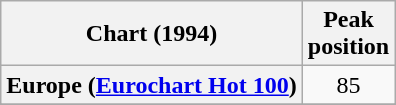<table class="wikitable sortable plainrowheaders" style="text-align:center">
<tr>
<th>Chart (1994)</th>
<th>Peak<br>position</th>
</tr>
<tr>
<th scope="row">Europe (<a href='#'>Eurochart Hot 100</a>)</th>
<td>85</td>
</tr>
<tr>
</tr>
<tr>
</tr>
</table>
